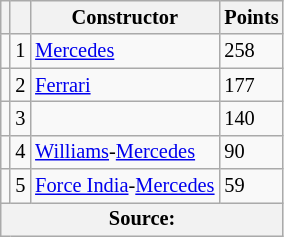<table class="wikitable" style="font-size: 85%;">
<tr>
<th></th>
<th></th>
<th>Constructor</th>
<th>Points</th>
</tr>
<tr>
<td align="left"></td>
<td align="center">1</td>
<td> <a href='#'>Mercedes</a></td>
<td align="left">258</td>
</tr>
<tr>
<td align="left"></td>
<td align="center">2</td>
<td> <a href='#'>Ferrari</a></td>
<td align="left">177</td>
</tr>
<tr>
<td align="left"></td>
<td align="center">3</td>
<td></td>
<td align="left">140</td>
</tr>
<tr>
<td align="left"></td>
<td align="center">4</td>
<td> <a href='#'>Williams</a>-<a href='#'>Mercedes</a></td>
<td align="left">90</td>
</tr>
<tr>
<td align="left"></td>
<td align="center">5</td>
<td> <a href='#'>Force India</a>-<a href='#'>Mercedes</a></td>
<td align="left">59</td>
</tr>
<tr>
<th colspan=4>Source:</th>
</tr>
</table>
